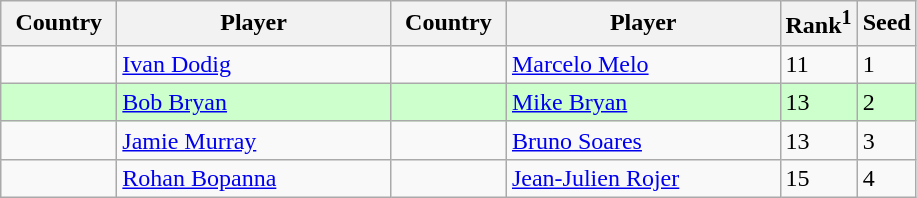<table class="sortable wikitable">
<tr>
<th width="70">Country</th>
<th width="175">Player</th>
<th width="70">Country</th>
<th width="175">Player</th>
<th>Rank<sup>1</sup></th>
<th>Seed</th>
</tr>
<tr>
<td></td>
<td><a href='#'>Ivan Dodig</a></td>
<td></td>
<td><a href='#'>Marcelo Melo</a></td>
<td>11</td>
<td>1</td>
</tr>
<tr style="background:#cfc;">
<td></td>
<td><a href='#'>Bob Bryan</a></td>
<td></td>
<td><a href='#'>Mike Bryan</a></td>
<td>13</td>
<td>2</td>
</tr>
<tr>
<td></td>
<td><a href='#'>Jamie Murray</a></td>
<td></td>
<td><a href='#'>Bruno Soares</a></td>
<td>13</td>
<td>3</td>
</tr>
<tr>
<td></td>
<td><a href='#'>Rohan Bopanna</a></td>
<td></td>
<td><a href='#'>Jean-Julien Rojer</a></td>
<td>15</td>
<td>4</td>
</tr>
</table>
